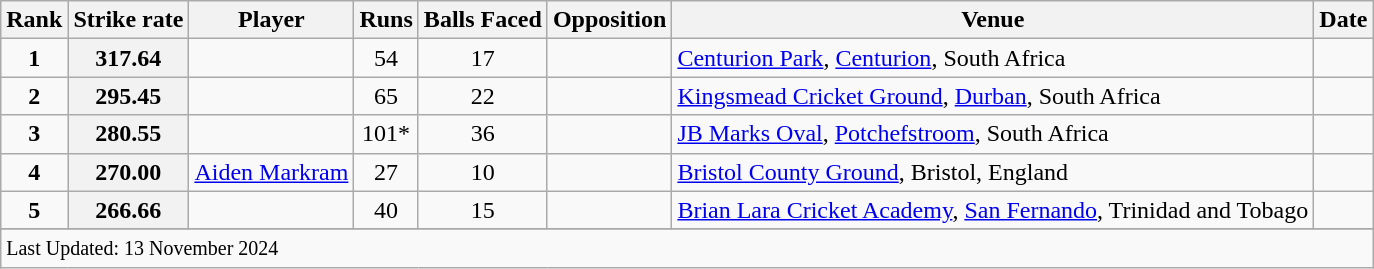<table class="wikitable sortable">
<tr>
<th scope=col>Rank</th>
<th scope=col>Strike rate</th>
<th scope=col>Player</th>
<th scope=col>Runs</th>
<th scope=col>Balls Faced</th>
<th scope=col>Opposition</th>
<th scope=col>Venue</th>
<th scope=col>Date</th>
</tr>
<tr>
<td align=center><strong>1</strong></td>
<th scope=row style=text-align:center;>317.64</th>
<td></td>
<td align=center>54</td>
<td align=center>17</td>
<td></td>
<td><a href='#'>Centurion Park</a>, <a href='#'>Centurion</a>, South Africa</td>
<td></td>
</tr>
<tr>
<td align=center><strong>2</strong></td>
<th scope=row style=text-align:center;>295.45</th>
<td></td>
<td align=center>65</td>
<td align=center>22</td>
<td></td>
<td><a href='#'>Kingsmead Cricket Ground</a>, <a href='#'>Durban</a>, South Africa</td>
<td></td>
</tr>
<tr>
<td align=center><strong>3</strong></td>
<th scope=row style=text-align:center;>280.55</th>
<td></td>
<td align=center>101*</td>
<td align=center>36</td>
<td></td>
<td><a href='#'>JB Marks Oval</a>, <a href='#'>Potchefstroom</a>, South Africa</td>
<td></td>
</tr>
<tr>
<td align=center><strong>4</strong></td>
<th scope=row style=text-align:center;>270.00</th>
<td><a href='#'>Aiden Markram</a></td>
<td align=center>27</td>
<td align=center>10</td>
<td></td>
<td><a href='#'>Bristol County Ground</a>, Bristol, England</td>
<td></td>
</tr>
<tr>
<td align=center><strong>5</strong></td>
<th scope=row style=text-align:center;>266.66</th>
<td></td>
<td align=center>40</td>
<td align=center>15</td>
<td></td>
<td><a href='#'>Brian Lara Cricket Academy</a>, <a href='#'>San Fernando</a>, Trinidad and Tobago</td>
<td></td>
</tr>
<tr>
</tr>
<tr class=sortbottom>
<td colspan=8><small>Last Updated: 13 November 2024</small></td>
</tr>
</table>
